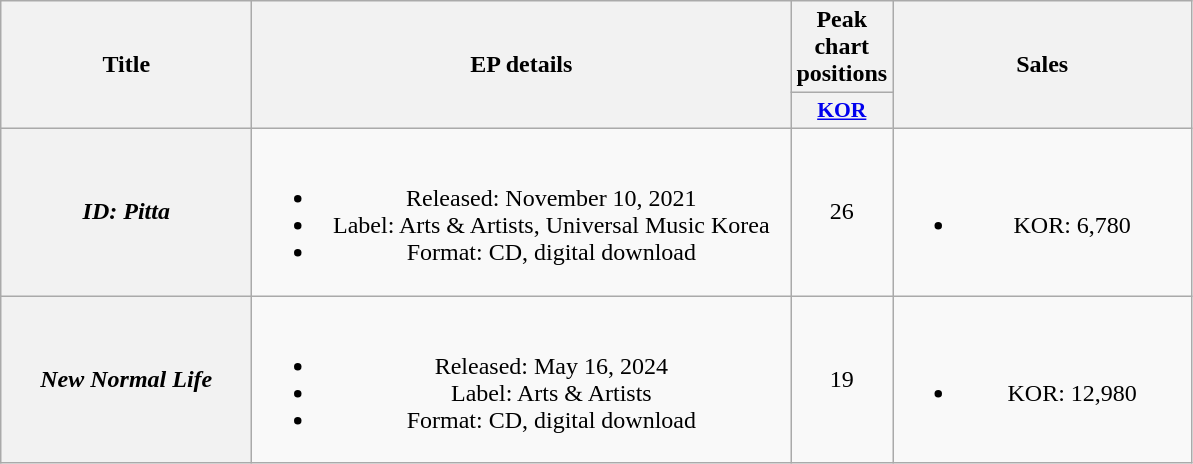<table class="wikitable plainrowheaders" style="text-align:center;">
<tr>
<th rowspan="2" style="width:10em;">Title</th>
<th rowspan="2" style="width:22em;">EP details</th>
<th colspan="1">Peak chart positions</th>
<th rowspan="2" style="width:12em;">Sales</th>
</tr>
<tr>
<th style="width:2.5em;font-size:90%;"><a href='#'>KOR</a><br></th>
</tr>
<tr>
<th scope="row"><em>ID: Pitta</em></th>
<td><br><ul><li>Released: November 10, 2021</li><li>Label: Arts & Artists, Universal Music Korea</li><li>Format: CD, digital download</li></ul></td>
<td>26</td>
<td><br><ul><li>KOR: 6,780</li></ul></td>
</tr>
<tr>
<th scope="row"><em>New Normal Life</em></th>
<td><br><ul><li>Released: May 16, 2024</li><li>Label: Arts & Artists</li><li>Format: CD, digital download</li></ul></td>
<td>19</td>
<td><br><ul><li>KOR: 12,980</li></ul></td>
</tr>
</table>
